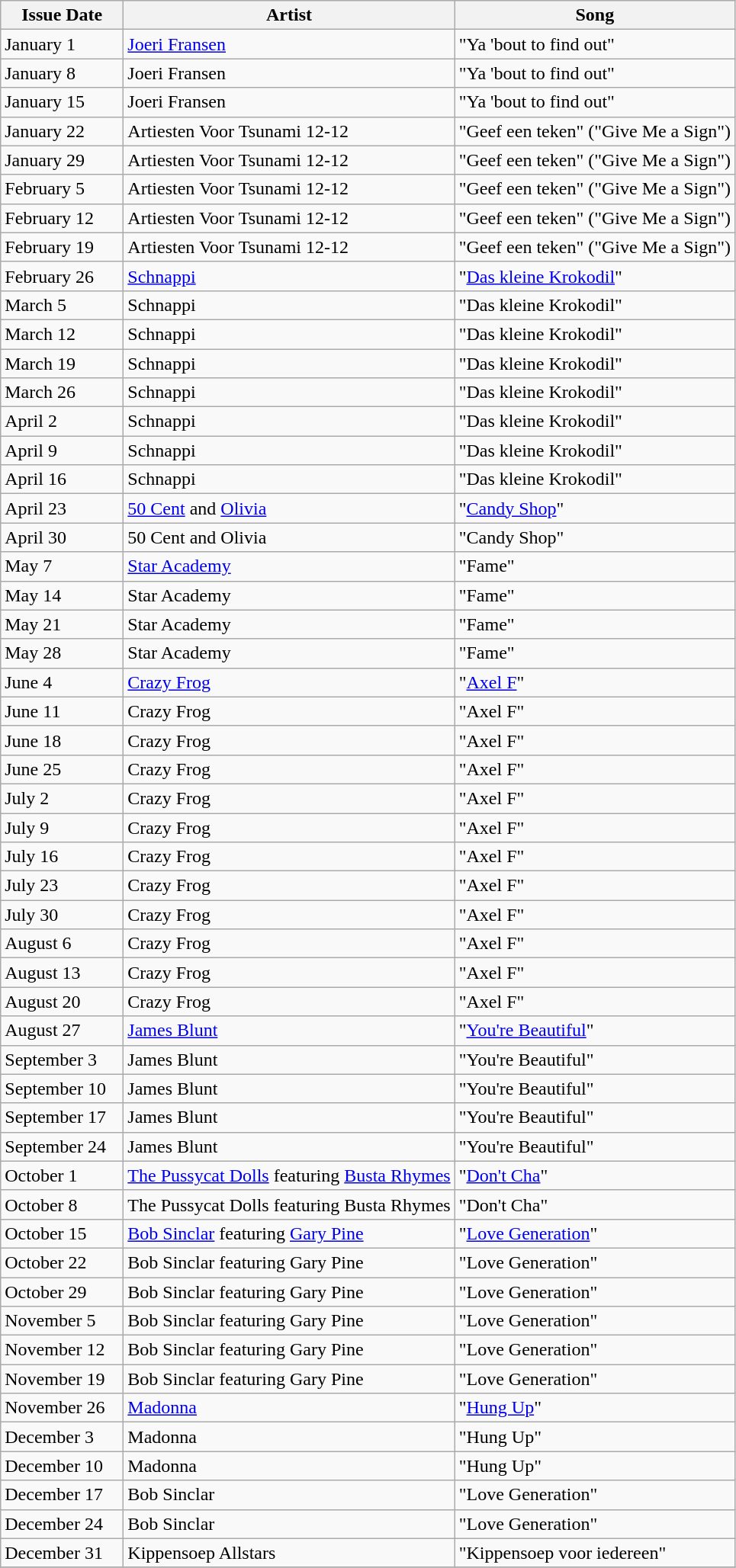<table class="wikitable">
<tr>
<th width="100px">Issue Date</th>
<th>Artist</th>
<th>Song</th>
</tr>
<tr>
<td>January 1</td>
<td><a href='#'>Joeri Fransen</a></td>
<td>"Ya 'bout to find out"</td>
</tr>
<tr>
<td>January 8</td>
<td>Joeri Fransen</td>
<td>"Ya 'bout to find out"</td>
</tr>
<tr>
<td>January 15</td>
<td>Joeri Fransen</td>
<td>"Ya 'bout to find out"</td>
</tr>
<tr>
<td>January 22</td>
<td>Artiesten Voor Tsunami 12-12</td>
<td>"Geef een teken" ("Give Me a Sign")</td>
</tr>
<tr>
<td>January 29</td>
<td>Artiesten Voor Tsunami 12-12</td>
<td>"Geef een teken" ("Give Me a Sign")</td>
</tr>
<tr>
<td>February 5</td>
<td>Artiesten Voor Tsunami 12-12</td>
<td>"Geef een teken" ("Give Me a Sign")</td>
</tr>
<tr>
<td>February 12</td>
<td>Artiesten Voor Tsunami 12-12</td>
<td>"Geef een teken" ("Give Me a Sign")</td>
</tr>
<tr>
<td>February 19</td>
<td>Artiesten Voor Tsunami 12-12</td>
<td>"Geef een teken" ("Give Me a Sign")</td>
</tr>
<tr>
<td>February 26</td>
<td><a href='#'>Schnappi</a></td>
<td>"<a href='#'>Das kleine Krokodil</a>"</td>
</tr>
<tr>
<td>March 5</td>
<td>Schnappi</td>
<td>"Das kleine Krokodil"</td>
</tr>
<tr>
<td>March 12</td>
<td>Schnappi</td>
<td>"Das kleine Krokodil"</td>
</tr>
<tr>
<td>March 19</td>
<td>Schnappi</td>
<td>"Das kleine Krokodil"</td>
</tr>
<tr>
<td>March 26</td>
<td>Schnappi</td>
<td>"Das kleine Krokodil"</td>
</tr>
<tr>
<td>April 2</td>
<td>Schnappi</td>
<td>"Das kleine Krokodil"</td>
</tr>
<tr>
<td>April 9</td>
<td>Schnappi</td>
<td>"Das kleine Krokodil"</td>
</tr>
<tr>
<td>April 16</td>
<td>Schnappi</td>
<td>"Das kleine Krokodil"</td>
</tr>
<tr>
<td>April 23</td>
<td><a href='#'>50 Cent</a> and <a href='#'>Olivia</a></td>
<td>"<a href='#'>Candy Shop</a>"</td>
</tr>
<tr>
<td>April 30</td>
<td>50 Cent and Olivia</td>
<td>"Candy Shop"</td>
</tr>
<tr>
<td>May 7</td>
<td><a href='#'>Star Academy</a></td>
<td>"Fame"</td>
</tr>
<tr>
<td>May 14</td>
<td>Star Academy</td>
<td>"Fame"</td>
</tr>
<tr>
<td>May 21</td>
<td>Star Academy</td>
<td>"Fame"</td>
</tr>
<tr>
<td>May 28</td>
<td>Star Academy</td>
<td>"Fame"</td>
</tr>
<tr>
<td>June 4</td>
<td><a href='#'>Crazy Frog</a></td>
<td>"<a href='#'>Axel F</a>"</td>
</tr>
<tr>
<td>June 11</td>
<td>Crazy Frog</td>
<td>"Axel F"</td>
</tr>
<tr>
<td>June 18</td>
<td>Crazy Frog</td>
<td>"Axel F"</td>
</tr>
<tr>
<td>June 25</td>
<td>Crazy Frog</td>
<td>"Axel F"</td>
</tr>
<tr>
<td>July 2</td>
<td>Crazy Frog</td>
<td>"Axel F"</td>
</tr>
<tr>
<td>July 9</td>
<td>Crazy Frog</td>
<td>"Axel F"</td>
</tr>
<tr>
<td>July 16</td>
<td>Crazy Frog</td>
<td>"Axel F"</td>
</tr>
<tr>
<td>July 23</td>
<td>Crazy Frog</td>
<td>"Axel F"</td>
</tr>
<tr>
<td>July 30</td>
<td>Crazy Frog</td>
<td>"Axel F"</td>
</tr>
<tr>
<td>August 6</td>
<td>Crazy Frog</td>
<td>"Axel F"</td>
</tr>
<tr>
<td>August 13</td>
<td>Crazy Frog</td>
<td>"Axel F"</td>
</tr>
<tr>
<td>August 20</td>
<td>Crazy Frog</td>
<td>"Axel F"</td>
</tr>
<tr>
<td>August 27</td>
<td><a href='#'>James Blunt</a></td>
<td>"<a href='#'>You're Beautiful</a>"</td>
</tr>
<tr>
<td>September 3</td>
<td>James Blunt</td>
<td>"You're Beautiful"</td>
</tr>
<tr>
<td>September 10</td>
<td>James Blunt</td>
<td>"You're Beautiful"</td>
</tr>
<tr>
<td>September 17</td>
<td>James Blunt</td>
<td>"You're Beautiful"</td>
</tr>
<tr>
<td>September 24</td>
<td>James Blunt</td>
<td>"You're Beautiful"</td>
</tr>
<tr>
<td>October 1</td>
<td><a href='#'>The Pussycat Dolls</a> featuring <a href='#'>Busta Rhymes</a></td>
<td>"<a href='#'>Don't Cha</a>"</td>
</tr>
<tr>
<td>October 8</td>
<td>The Pussycat Dolls featuring Busta Rhymes</td>
<td>"Don't Cha"</td>
</tr>
<tr>
<td>October 15</td>
<td><a href='#'>Bob Sinclar</a> featuring <a href='#'>Gary Pine</a></td>
<td>"<a href='#'>Love Generation</a>"</td>
</tr>
<tr>
<td>October 22</td>
<td>Bob Sinclar featuring Gary Pine</td>
<td>"Love Generation"</td>
</tr>
<tr>
<td>October 29</td>
<td>Bob Sinclar featuring Gary Pine</td>
<td>"Love Generation"</td>
</tr>
<tr>
<td>November 5</td>
<td>Bob Sinclar featuring Gary Pine</td>
<td>"Love Generation"</td>
</tr>
<tr>
<td>November 12</td>
<td>Bob Sinclar featuring Gary Pine</td>
<td>"Love Generation"</td>
</tr>
<tr>
<td>November 19</td>
<td>Bob Sinclar featuring Gary Pine</td>
<td>"Love Generation"</td>
</tr>
<tr>
<td>November 26</td>
<td><a href='#'>Madonna</a></td>
<td>"<a href='#'>Hung Up</a>"</td>
</tr>
<tr>
<td>December 3</td>
<td>Madonna</td>
<td>"Hung Up"</td>
</tr>
<tr>
<td>December 10</td>
<td>Madonna</td>
<td>"Hung Up"</td>
</tr>
<tr>
<td>December 17</td>
<td>Bob Sinclar</td>
<td>"Love Generation"</td>
</tr>
<tr>
<td>December 24</td>
<td>Bob Sinclar</td>
<td>"Love Generation"</td>
</tr>
<tr>
<td>December 31</td>
<td>Kippensoep Allstars</td>
<td>"Kippensoep voor iedereen"</td>
</tr>
<tr>
</tr>
</table>
